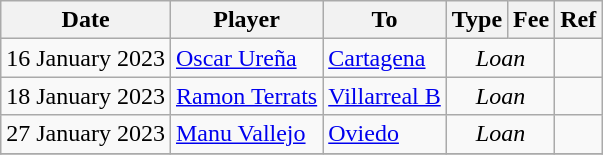<table class="wikitable">
<tr>
<th>Date</th>
<th>Player</th>
<th>To</th>
<th>Type</th>
<th>Fee</th>
<th>Ref</th>
</tr>
<tr>
<td>16 January 2023</td>
<td> <a href='#'>Oscar Ureña</a></td>
<td><a href='#'>Cartagena</a></td>
<td colspan=2 align=center><em>Loan</em></td>
<td align=center></td>
</tr>
<tr>
<td>18 January 2023</td>
<td> <a href='#'>Ramon Terrats</a></td>
<td><a href='#'>Villarreal B</a></td>
<td colspan=2 align=center><em>Loan</em></td>
<td align=center></td>
</tr>
<tr>
<td>27 January 2023</td>
<td> <a href='#'>Manu Vallejo</a></td>
<td><a href='#'>Oviedo</a></td>
<td colspan=2 align=center><em>Loan</em></td>
<td align=center></td>
</tr>
<tr>
</tr>
</table>
